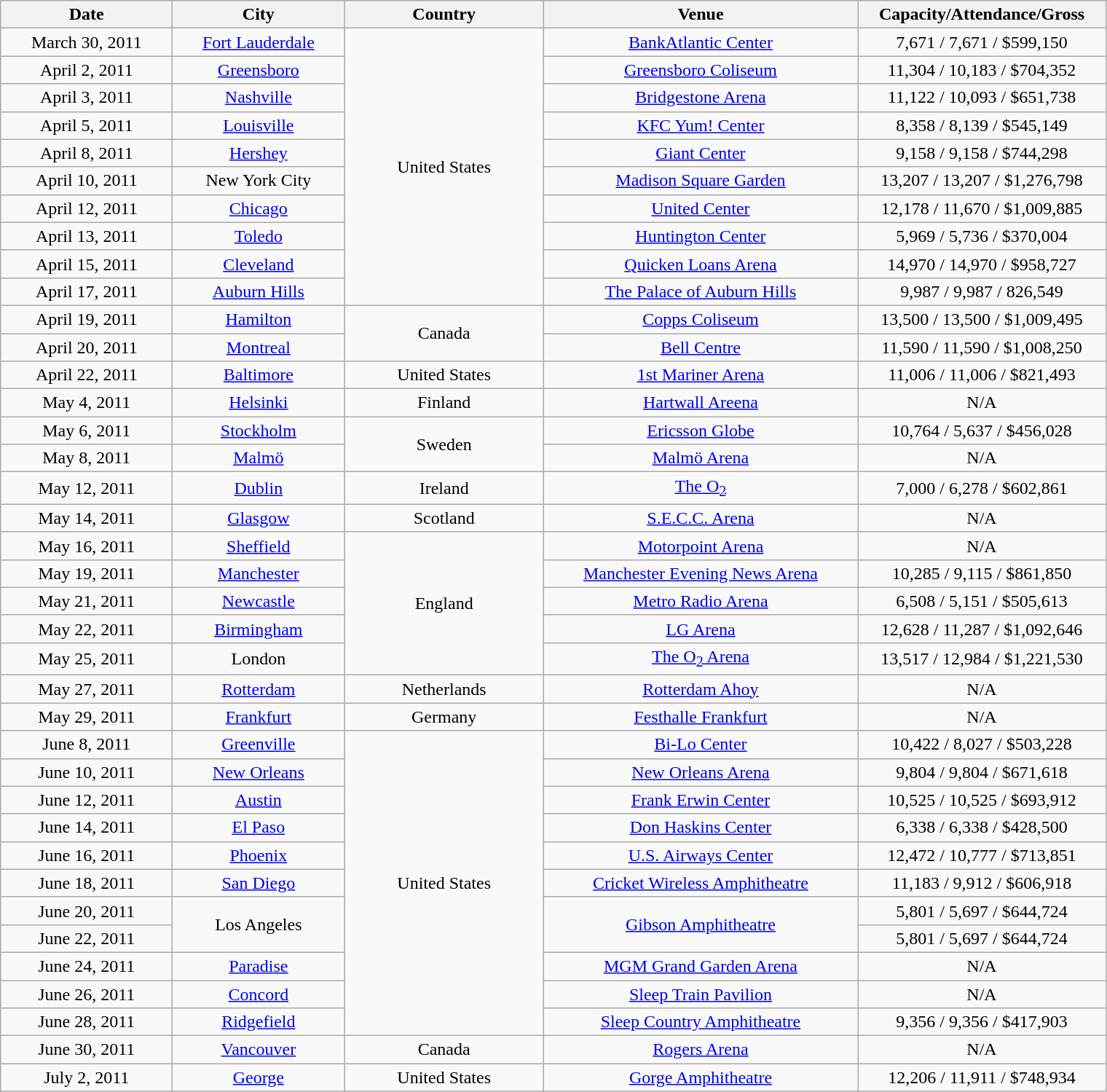<table class="wikitable" style="text-align:center;">
<tr>
<th width="150">Date</th>
<th width="150">City</th>
<th width="175">Country</th>
<th width="280">Venue</th>
<th width="220">Capacity/Attendance/Gross</th>
</tr>
<tr>
<td>March 30, 2011</td>
<td><a href='#'>Fort Lauderdale</a></td>
<td rowspan="10">United States</td>
<td><a href='#'>BankAtlantic Center</a></td>
<td>7,671 / 7,671 / $599,150</td>
</tr>
<tr>
<td>April 2, 2011</td>
<td><a href='#'>Greensboro</a></td>
<td><a href='#'>Greensboro Coliseum</a></td>
<td>11,304 / 10,183 / $704,352</td>
</tr>
<tr>
<td>April 3, 2011</td>
<td><a href='#'>Nashville</a></td>
<td><a href='#'>Bridgestone Arena</a></td>
<td>11,122 / 10,093 / $651,738</td>
</tr>
<tr>
<td>April 5, 2011</td>
<td><a href='#'>Louisville</a></td>
<td><a href='#'>KFC Yum! Center</a></td>
<td>8,358 / 8,139 / $545,149</td>
</tr>
<tr>
<td>April 8, 2011</td>
<td><a href='#'>Hershey</a></td>
<td><a href='#'>Giant Center</a></td>
<td>9,158 / 9,158 / $744,298</td>
</tr>
<tr>
<td>April 10, 2011</td>
<td>New York City</td>
<td><a href='#'>Madison Square Garden</a></td>
<td>13,207 / 13,207 / $1,276,798</td>
</tr>
<tr>
<td>April 12, 2011</td>
<td><a href='#'>Chicago</a></td>
<td><a href='#'>United Center</a></td>
<td>12,178 / 11,670 / $1,009,885</td>
</tr>
<tr>
<td>April 13, 2011</td>
<td><a href='#'>Toledo</a></td>
<td><a href='#'>Huntington Center</a></td>
<td>5,969 / 5,736 / $370,004</td>
</tr>
<tr>
<td>April 15, 2011</td>
<td><a href='#'>Cleveland</a></td>
<td><a href='#'>Quicken Loans Arena</a></td>
<td>14,970 / 14,970 / $958,727</td>
</tr>
<tr>
<td>April 17, 2011</td>
<td><a href='#'>Auburn Hills</a></td>
<td><a href='#'>The Palace of Auburn Hills</a></td>
<td>9,987 / 9,987 / 826,549</td>
</tr>
<tr>
<td>April 19, 2011</td>
<td><a href='#'>Hamilton</a></td>
<td rowspan="2">Canada</td>
<td><a href='#'>Copps Coliseum</a></td>
<td>13,500 / 13,500 / $1,009,495</td>
</tr>
<tr>
<td>April 20, 2011</td>
<td><a href='#'>Montreal</a></td>
<td><a href='#'>Bell Centre</a></td>
<td>11,590 / 11,590 / $1,008,250</td>
</tr>
<tr>
<td>April 22, 2011</td>
<td><a href='#'>Baltimore</a></td>
<td>United States</td>
<td><a href='#'>1st Mariner Arena</a></td>
<td>11,006 / 11,006 / $821,493</td>
</tr>
<tr>
<td>May 4, 2011</td>
<td><a href='#'>Helsinki</a></td>
<td>Finland</td>
<td><a href='#'>Hartwall Areena</a></td>
<td>N/A</td>
</tr>
<tr>
<td>May 6, 2011</td>
<td><a href='#'>Stockholm</a></td>
<td rowspan="2">Sweden</td>
<td><a href='#'>Ericsson Globe</a></td>
<td>10,764 / 5,637 / $456,028</td>
</tr>
<tr>
<td>May 8, 2011</td>
<td><a href='#'>Malmö</a></td>
<td><a href='#'>Malmö Arena</a></td>
<td>N/A</td>
</tr>
<tr>
<td>May 12, 2011</td>
<td><a href='#'>Dublin</a></td>
<td>Ireland</td>
<td><a href='#'>The O<sub>2</sub></a></td>
<td>7,000 / 6,278 / $602,861</td>
</tr>
<tr>
<td>May 14, 2011</td>
<td><a href='#'>Glasgow</a></td>
<td>Scotland</td>
<td><a href='#'>S.E.C.C. Arena</a></td>
<td>N/A</td>
</tr>
<tr>
<td>May 16, 2011</td>
<td><a href='#'>Sheffield</a></td>
<td rowspan="5">England</td>
<td><a href='#'>Motorpoint Arena</a></td>
<td>N/A</td>
</tr>
<tr>
<td>May 19, 2011</td>
<td><a href='#'>Manchester</a></td>
<td><a href='#'>Manchester Evening News Arena</a></td>
<td>10,285 / 9,115 / $861,850</td>
</tr>
<tr>
<td>May 21, 2011</td>
<td><a href='#'>Newcastle</a></td>
<td><a href='#'>Metro Radio Arena</a></td>
<td>6,508 / 5,151 / $505,613</td>
</tr>
<tr>
<td>May 22, 2011</td>
<td><a href='#'>Birmingham</a></td>
<td><a href='#'>LG Arena</a></td>
<td>12,628 / 11,287 / $1,092,646</td>
</tr>
<tr>
<td>May 25, 2011</td>
<td>London</td>
<td><a href='#'>The O<sub>2</sub> Arena</a></td>
<td>13,517 / 12,984 / $1,221,530</td>
</tr>
<tr>
<td>May 27, 2011</td>
<td><a href='#'>Rotterdam</a></td>
<td>Netherlands</td>
<td><a href='#'>Rotterdam Ahoy</a></td>
<td>N/A</td>
</tr>
<tr>
<td>May 29, 2011</td>
<td><a href='#'>Frankfurt</a></td>
<td>Germany</td>
<td><a href='#'>Festhalle Frankfurt</a></td>
<td>N/A</td>
</tr>
<tr>
<td>June 8, 2011</td>
<td><a href='#'>Greenville</a></td>
<td rowspan="11">United States</td>
<td><a href='#'>Bi-Lo Center</a></td>
<td>10,422 / 8,027 / $503,228</td>
</tr>
<tr>
<td>June 10, 2011</td>
<td><a href='#'>New Orleans</a></td>
<td><a href='#'>New Orleans Arena</a></td>
<td>9,804 / 9,804 / $671,618</td>
</tr>
<tr>
<td>June 12, 2011</td>
<td><a href='#'>Austin</a></td>
<td><a href='#'>Frank Erwin Center</a></td>
<td>10,525 / 10,525 / $693,912</td>
</tr>
<tr>
<td>June 14, 2011</td>
<td><a href='#'>El Paso</a></td>
<td><a href='#'>Don Haskins Center</a></td>
<td>6,338 / 6,338 / $428,500</td>
</tr>
<tr>
<td>June 16, 2011</td>
<td><a href='#'>Phoenix</a></td>
<td><a href='#'>U.S. Airways Center</a></td>
<td>12,472 / 10,777 / $713,851</td>
</tr>
<tr>
<td>June 18, 2011</td>
<td><a href='#'>San Diego</a></td>
<td><a href='#'>Cricket Wireless Amphitheatre</a></td>
<td>11,183 / 9,912 / $606,918</td>
</tr>
<tr>
<td>June 20, 2011</td>
<td rowspan="2">Los Angeles</td>
<td rowspan="2"><a href='#'>Gibson Amphitheatre</a></td>
<td>5,801 / 5,697 / $644,724</td>
</tr>
<tr>
<td>June 22, 2011</td>
<td>5,801 / 5,697 / $644,724</td>
</tr>
<tr>
<td>June 24, 2011</td>
<td><a href='#'>Paradise</a></td>
<td><a href='#'>MGM Grand Garden Arena</a></td>
<td>N/A</td>
</tr>
<tr>
<td>June 26, 2011</td>
<td><a href='#'>Concord</a></td>
<td><a href='#'>Sleep Train Pavilion</a></td>
<td>N/A</td>
</tr>
<tr>
<td>June 28, 2011</td>
<td><a href='#'>Ridgefield</a></td>
<td><a href='#'>Sleep Country Amphitheatre</a></td>
<td>9,356 / 9,356 / $417,903</td>
</tr>
<tr>
<td>June 30, 2011</td>
<td><a href='#'>Vancouver</a></td>
<td>Canada</td>
<td><a href='#'>Rogers Arena</a></td>
<td>N/A</td>
</tr>
<tr>
<td>July 2, 2011</td>
<td><a href='#'>George</a></td>
<td>United States</td>
<td><a href='#'>Gorge Amphitheatre</a></td>
<td>12,206 / 11,911 / $748,934</td>
</tr>
</table>
